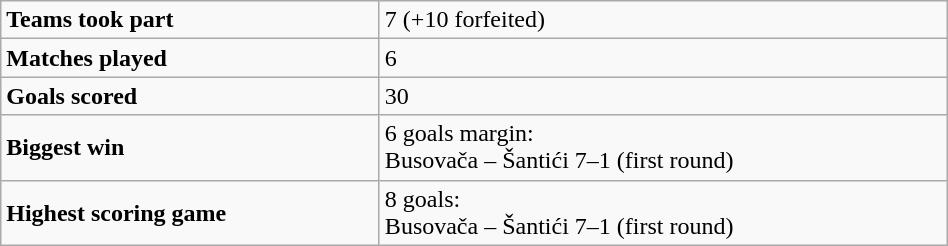<table class="wikitable" style="width:50%">
<tr>
<td style="width:40%"><strong>Teams took part</strong></td>
<td>7 (+10 forfeited)</td>
</tr>
<tr>
<td><strong>Matches played</strong></td>
<td>6</td>
</tr>
<tr>
<td><strong>Goals scored</strong></td>
<td>30</td>
</tr>
<tr>
<td><strong>Biggest win</strong></td>
<td>6 goals margin:<br>Busovača – Šantići 7–1 (first round)</td>
</tr>
<tr>
<td><strong>Highest scoring game</strong></td>
<td>8 goals:<br>Busovača – Šantići 7–1 (first round)</td>
</tr>
</table>
